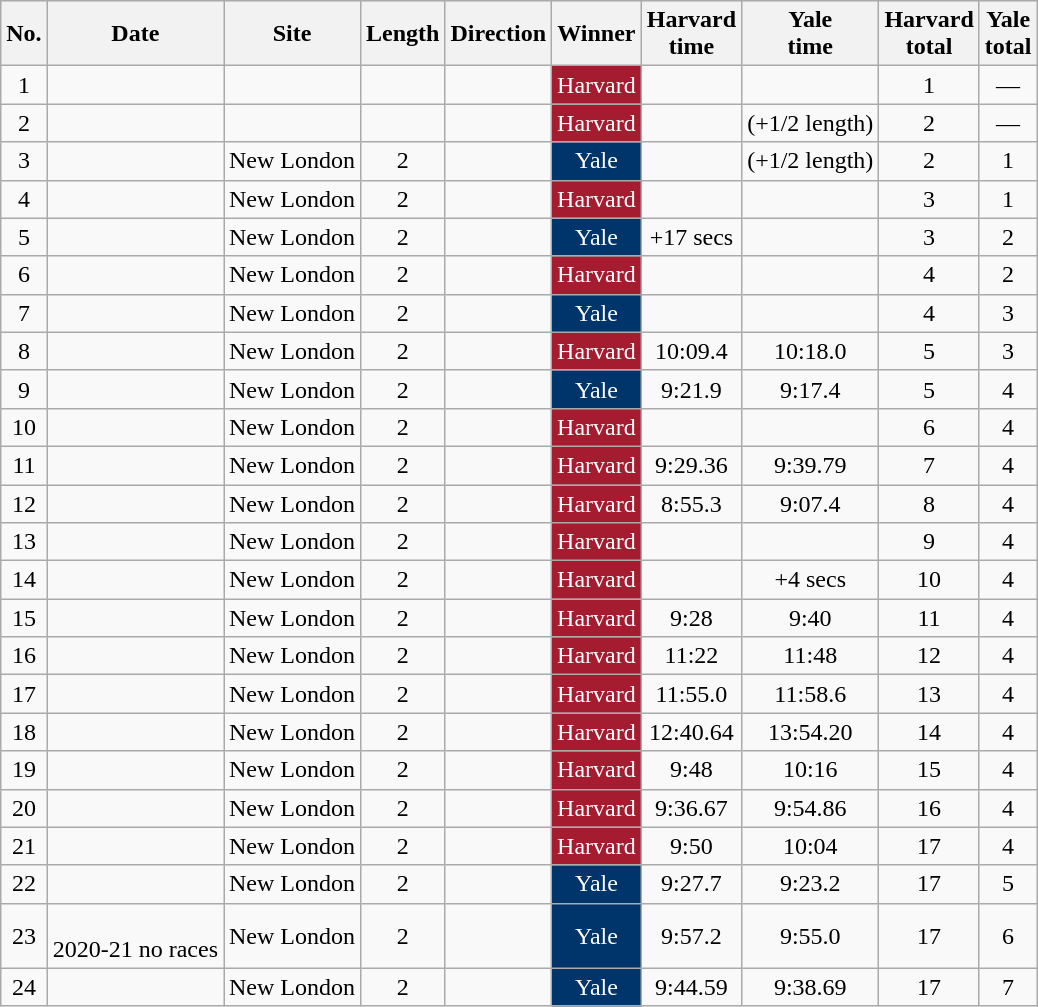<table class="wikitable sortable">
<tr style="background:#efefef;">
<th>No.</th>
<th>Date</th>
<th>Site</th>
<th>Length</th>
<th>Direction</th>
<th>Winner</th>
<th>Harvard<br>time</th>
<th>Yale<br>time</th>
<th>Harvard<br>total</th>
<th>Yale<br>total</th>
</tr>
<tr>
<td align="center">1</td>
<td align="center"></td>
<td align="center"></td>
<td align="center"></td>
<td align="center"></td>
<td style="background: #A51C30; color: #FFFFFF" align="center">Harvard</td>
<td align="center"></td>
<td align="center"></td>
<td align="center">1</td>
<td align="center">—</td>
</tr>
<tr>
<td align="center">2</td>
<td align="center"></td>
<td align="center"></td>
<td align="center"></td>
<td align="center"></td>
<td style="background: #A51C30; color: #FFFFFF" align="center">Harvard</td>
<td align="center"></td>
<td align="center">(+1/2 length)</td>
<td align="center">2</td>
<td align="center">—</td>
</tr>
<tr>
<td align="center">3</td>
<td align="center"></td>
<td align="center">New London</td>
<td align="center">2</td>
<td align="center"></td>
<td style="background: #00356B; color: #FFFFFF" align="center">Yale</td>
<td align="center"></td>
<td align="center">(+1/2 length)</td>
<td align="center">2</td>
<td align="center">1</td>
</tr>
<tr>
<td align="center">4</td>
<td align="center"></td>
<td align="center">New London</td>
<td align="center">2</td>
<td align="center"></td>
<td style="background: #A51C30; color: #FFFFFF" align="center">Harvard</td>
<td align="center"></td>
<td align="center"></td>
<td align="center">3</td>
<td align="center">1</td>
</tr>
<tr>
<td align="center">5</td>
<td align="center"></td>
<td align="center">New London</td>
<td align="center">2</td>
<td align="center"></td>
<td style="background: #00356B; color: #FFFFFF" align="center">Yale</td>
<td align="center">+17 secs</td>
<td align="center"></td>
<td align="center">3</td>
<td align="center">2</td>
</tr>
<tr>
<td align="center">6</td>
<td align="center"></td>
<td align="center">New London</td>
<td align="center">2</td>
<td align="center"></td>
<td style="background: #A51C30; color: #FFFFFF" align="center">Harvard</td>
<td align="center"></td>
<td align="center"></td>
<td align="center">4</td>
<td align="center">2</td>
</tr>
<tr>
<td align="center">7</td>
<td align="center"></td>
<td align="center">New London</td>
<td align="center">2</td>
<td align="center"></td>
<td style="background: #00356B; color: #FFFFFF" align="center">Yale</td>
<td align="center"></td>
<td></td>
<td align="center">4</td>
<td align="center">3</td>
</tr>
<tr>
<td align="center">8</td>
<td align="center"></td>
<td align="center">New London</td>
<td align="center">2</td>
<td align="center"></td>
<td style="background: #A51C30; color: #FFFFFF" align="center">Harvard</td>
<td align="center">10:09.4</td>
<td align="center">10:18.0</td>
<td align="center">5</td>
<td align="center">3</td>
</tr>
<tr>
<td align="center">9</td>
<td align="center"></td>
<td align="center">New London</td>
<td align="center">2</td>
<td align="center"></td>
<td style="background: #00356B; color: #FFFFFF" align="center">Yale</td>
<td align="center">9:21.9</td>
<td align="center">9:17.4</td>
<td align="center">5</td>
<td align="center">4</td>
</tr>
<tr>
<td align="center">10</td>
<td align="center"></td>
<td align="center">New London</td>
<td align="center">2</td>
<td align="center"></td>
<td style="background: #A51C30; color: #FFFFFF" align="center">Harvard</td>
<td align="center"></td>
<td></td>
<td align="center">6</td>
<td align="center">4</td>
</tr>
<tr>
<td align="center">11</td>
<td align="center"></td>
<td align="center">New London</td>
<td align="center">2</td>
<td align="center"></td>
<td style="background: #A51C30; color: #FFFFFF" align="center">Harvard</td>
<td align="center">9:29.36</td>
<td align="center">9:39.79</td>
<td align="center">7</td>
<td align="center">4</td>
</tr>
<tr>
<td align="center">12</td>
<td align="center"></td>
<td align="center">New London</td>
<td align="center">2</td>
<td align="center"></td>
<td style="background: #A51C30; color: #FFFFFF" align="center">Harvard</td>
<td align="center">8:55.3</td>
<td align="center">9:07.4</td>
<td align="center">8</td>
<td align="center">4</td>
</tr>
<tr>
<td align="center">13</td>
<td align="center"></td>
<td align="center">New London</td>
<td align="center">2</td>
<td align="center"></td>
<td style="background: #A51C30; color: #FFFFFF" align="center">Harvard</td>
<td align="center"></td>
<td></td>
<td align="center">9</td>
<td align="center">4</td>
</tr>
<tr>
<td align="center">14</td>
<td align="center"></td>
<td align="center">New London</td>
<td align="center">2</td>
<td align="center"></td>
<td style="background: #A51C30; color: #FFFFFF" align="center">Harvard</td>
<td align="center"></td>
<td align="center">+4 secs</td>
<td align="center">10</td>
<td align="center">4</td>
</tr>
<tr>
<td align="center">15</td>
<td align="center"></td>
<td align="center">New London</td>
<td align="center">2</td>
<td align="center"></td>
<td style="background: #A51C30; color: #FFFFFF" align="center">Harvard</td>
<td align="center">9:28</td>
<td align="center">9:40</td>
<td align="center">11</td>
<td align="center">4</td>
</tr>
<tr>
<td align="center">16</td>
<td align="center"></td>
<td align="center">New London</td>
<td align="center">2</td>
<td align="center"></td>
<td style="background: #A51C30; color: #FFFFFF" align="center">Harvard</td>
<td align="center">11:22</td>
<td align="center">11:48</td>
<td align="center">12</td>
<td align="center">4</td>
</tr>
<tr>
<td align="center">17</td>
<td align="center"></td>
<td align="center">New London</td>
<td align="center">2</td>
<td align="center"></td>
<td style="background: #A51C30; color: #FFFFFF" align="center">Harvard</td>
<td align="center">11:55.0</td>
<td align="center">11:58.6</td>
<td align="center">13</td>
<td align="center">4</td>
</tr>
<tr>
<td align="center">18</td>
<td align="center"></td>
<td align="center">New London</td>
<td align="center">2</td>
<td align="center"></td>
<td style="background: #A51C30; color: #FFFFFF" align="center">Harvard</td>
<td align="center">12:40.64</td>
<td align="center">13:54.20</td>
<td align="center">14</td>
<td align="center">4</td>
</tr>
<tr>
<td align="center">19</td>
<td align="center"></td>
<td align="center">New London</td>
<td align="center">2</td>
<td align="center"></td>
<td style="background: #A51C30; color: #FFFFFF" align="center">Harvard</td>
<td align="center">9:48</td>
<td align="center">10:16</td>
<td align="center">15</td>
<td align="center">4</td>
</tr>
<tr>
<td align="center">20</td>
<td align="center"></td>
<td align="center">New London</td>
<td align="center">2</td>
<td align="center"></td>
<td style="background: #A51C30; color: #FFFFFF" align="center">Harvard</td>
<td align="center">9:36.67</td>
<td align="center">9:54.86</td>
<td align="center">16</td>
<td align="center">4</td>
</tr>
<tr>
<td align="center">21</td>
<td align="center"></td>
<td align="center">New London</td>
<td align="center">2</td>
<td align="center"></td>
<td style="background: #A51C30; color: #FFFFFF" align="center">Harvard</td>
<td align="center">9:50</td>
<td align="center">10:04</td>
<td align="center">17</td>
<td align="center">4</td>
</tr>
<tr>
<td align="center">22</td>
<td align="center"></td>
<td align="center">New London</td>
<td align="center">2</td>
<td align="center"></td>
<td style="background: #00356B; color: #FFFFFF" align="center">Yale</td>
<td align="center">9:27.7</td>
<td align="center">9:23.2</td>
<td align="center">17</td>
<td align="center">5</td>
</tr>
<tr>
<td align="center">23</td>
<td align="center"> <br><span>2020-21 no races</span></td>
<td align="center">New London</td>
<td align="center">2</td>
<td align="center"></td>
<td style="background: #00356B; color: #FFFFFF" align="center">Yale</td>
<td align="center">9:57.2</td>
<td align="center">9:55.0</td>
<td align="center">17</td>
<td align="center">6</td>
</tr>
<tr>
<td align="center">24</td>
<td align="center"></td>
<td align="center">New London</td>
<td align="center">2</td>
<td align="center"></td>
<td style="background: #00356B; color: #FFFFFF" align="center">Yale</td>
<td align="center">9:44.59</td>
<td align="center">9:38.69</td>
<td align="center">17</td>
<td align="center">7</td>
</tr>
</table>
